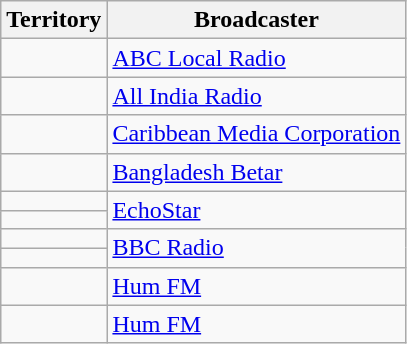<table class="wikitable">
<tr>
<th>Territory</th>
<th>Broadcaster</th>
</tr>
<tr>
<td></td>
<td><a href='#'>ABC Local Radio</a></td>
</tr>
<tr>
<td></td>
<td><a href='#'>All India Radio</a></td>
</tr>
<tr>
<td></td>
<td><a href='#'>Caribbean Media Corporation</a></td>
</tr>
<tr>
<td></td>
<td><a href='#'>Bangladesh Betar</a></td>
</tr>
<tr>
<td></td>
<td rowspan="2"><a href='#'>EchoStar</a></td>
</tr>
<tr>
<td></td>
</tr>
<tr>
<td></td>
<td rowspan="2"><a href='#'>BBC Radio</a></td>
</tr>
<tr>
<td></td>
</tr>
<tr>
<td></td>
<td><a href='#'>Hum FM</a></td>
</tr>
<tr>
<td></td>
<td><a href='#'>Hum FM</a></td>
</tr>
</table>
